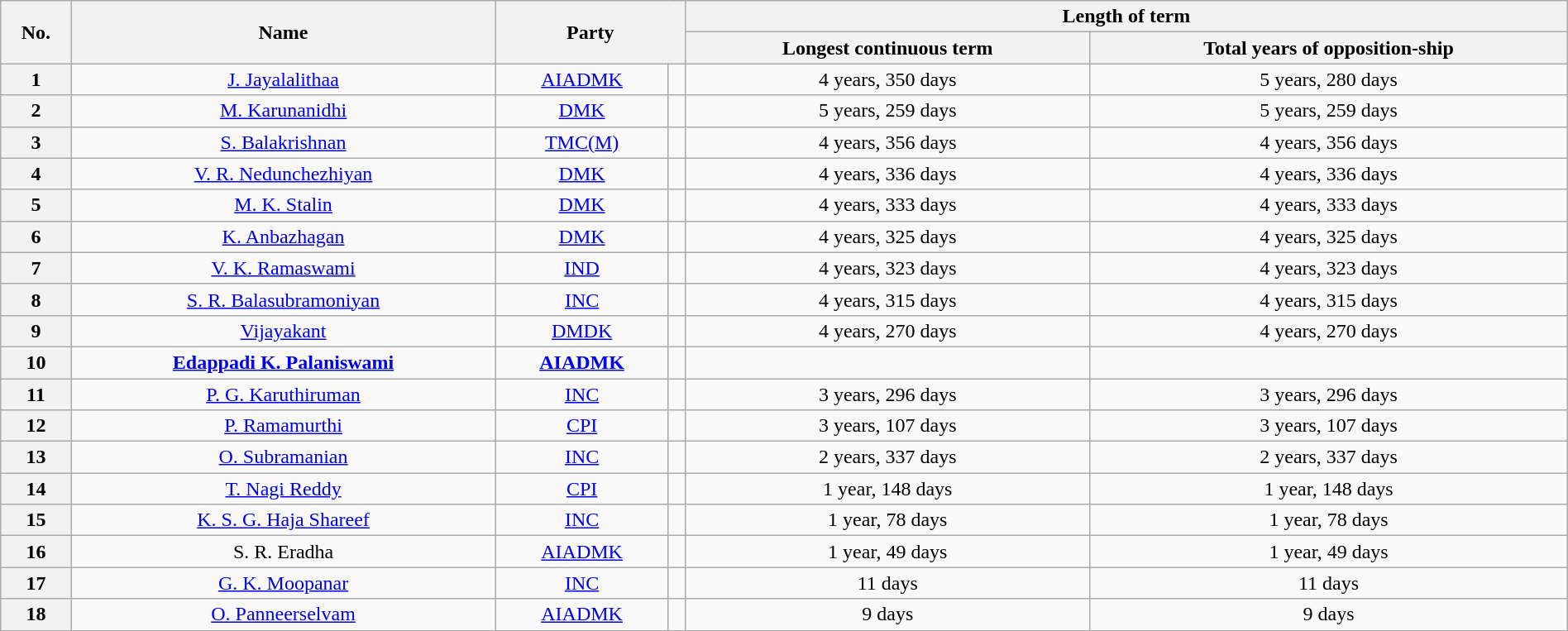<table class="wikitable sortable" style="width:100%; text-align:center">
<tr>
<th rowspan=2>No.</th>
<th rowspan=2>Name</th>
<th rowspan=2 colspan=2>Party</th>
<th colspan=2>Length of term</th>
</tr>
<tr>
<th>Longest continuous term</th>
<th>Total years of opposition-ship</th>
</tr>
<tr>
<th>1</th>
<td><a href='#'>J. Jayalalithaa</a></td>
<td><a href='#'>AIADMK</a></td>
<td></td>
<td>4 years, 350 days</td>
<td>5 years, 280 days</td>
</tr>
<tr>
<th>2</th>
<td><a href='#'>M. Karunanidhi</a></td>
<td><a href='#'>DMK</a></td>
<td></td>
<td>5 years, 259 days</td>
<td>5 years, 259 days</td>
</tr>
<tr>
<th>3</th>
<td><a href='#'>S. Balakrishnan</a></td>
<td><a href='#'>TMC(M)</a></td>
<td></td>
<td>4 years, 356 days</td>
<td>4 years, 356 days</td>
</tr>
<tr>
<th>4</th>
<td><a href='#'>V. R. Nedunchezhiyan</a></td>
<td><a href='#'>DMK</a></td>
<td></td>
<td>4 years, 336 days</td>
<td>4 years, 336 days</td>
</tr>
<tr>
<th>5</th>
<td><a href='#'>M. K. Stalin</a></td>
<td><a href='#'>DMK</a></td>
<td></td>
<td>4 years, 333 days</td>
<td>4 years, 333 days</td>
</tr>
<tr>
<th>6</th>
<td><a href='#'>K. Anbazhagan</a></td>
<td><a href='#'>DMK</a></td>
<td></td>
<td>4 years, 325 days</td>
<td>4 years, 325 days</td>
</tr>
<tr>
<th>7</th>
<td><a href='#'>V. K. Ramaswami</a></td>
<td><a href='#'>IND</a></td>
<td></td>
<td>4 years, 323 days</td>
<td>4 years, 323 days</td>
</tr>
<tr>
<th>8</th>
<td><a href='#'>S. R. Balasubramoniyan</a></td>
<td><a href='#'>INC</a></td>
<td></td>
<td>4 years, 315 days</td>
<td>4 years, 315 days</td>
</tr>
<tr>
<th>9</th>
<td><a href='#'>Vijayakant</a></td>
<td><a href='#'>DMDK</a></td>
<td></td>
<td>4 years, 270 days</td>
<td>4 years, 270 days</td>
</tr>
<tr>
<th>10</th>
<td><strong><a href='#'>Edappadi K. Palaniswami</a></strong></td>
<td><strong><a href='#'>AIADMK</a></strong></td>
<td></td>
<td><strong></strong></td>
<td><strong></strong></td>
</tr>
<tr>
<th>11</th>
<td><a href='#'>P. G. Karuthiruman</a></td>
<td><a href='#'>INC</a></td>
<td></td>
<td>3 years, 296 days</td>
<td>3 years, 296 days</td>
</tr>
<tr>
<th>12</th>
<td><a href='#'>P. Ramamurthi</a></td>
<td><a href='#'>CPI</a></td>
<td></td>
<td>3 years, 107 days</td>
<td>3 years, 107 days</td>
</tr>
<tr>
<th>13</th>
<td><a href='#'>O. Subramanian</a></td>
<td><a href='#'>INC</a></td>
<td></td>
<td>2 years, 337 days</td>
<td>2 years, 337 days</td>
</tr>
<tr>
<th>14</th>
<td><a href='#'>T. Nagi Reddy</a></td>
<td><a href='#'>CPI</a></td>
<td></td>
<td>1 year, 148 days</td>
<td>1 year, 148 days</td>
</tr>
<tr>
<th>15</th>
<td><a href='#'>K. S. G. Haja Shareef</a></td>
<td><a href='#'>INC</a></td>
<td></td>
<td>1 year, 78 days</td>
<td>1 year, 78 days</td>
</tr>
<tr>
<th>16</th>
<td>S. R. Eradha</td>
<td><a href='#'>AIADMK</a></td>
<td></td>
<td>1 year, 49 days</td>
<td>1 year, 49 days</td>
</tr>
<tr>
<th>17</th>
<td><a href='#'>G. K. Moopanar</a></td>
<td><a href='#'>INC</a></td>
<td></td>
<td>11 days</td>
<td>11 days</td>
</tr>
<tr>
<th>18</th>
<td><a href='#'>O. Panneerselvam</a></td>
<td><a href='#'>AIADMK</a></td>
<td></td>
<td>9 days</td>
<td>9 days</td>
</tr>
</table>
